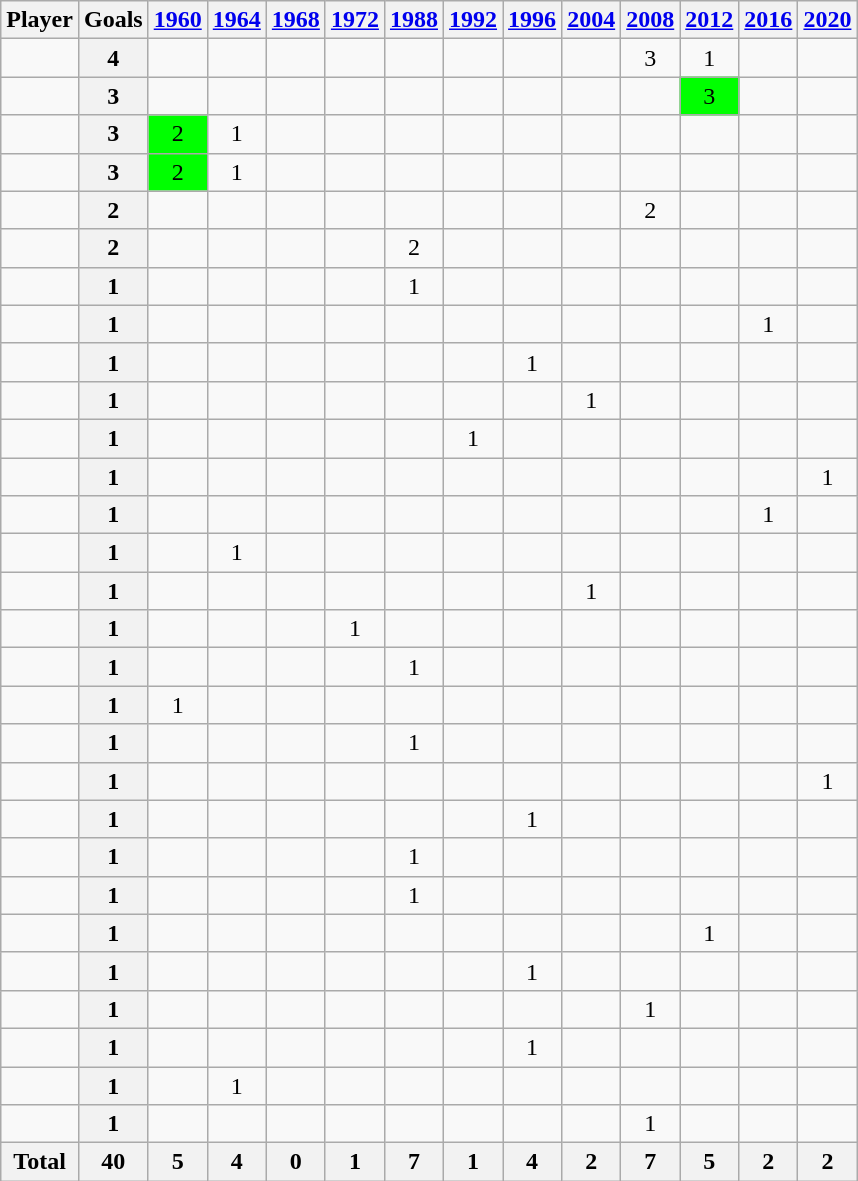<table class="wikitable sortable" style="text-align:center;">
<tr>
<th>Player</th>
<th>Goals</th>
<th><a href='#'>1960</a></th>
<th><a href='#'>1964</a></th>
<th><a href='#'>1968</a></th>
<th><a href='#'>1972</a></th>
<th><a href='#'>1988</a></th>
<th><a href='#'>1992</a></th>
<th><a href='#'>1996</a></th>
<th><a href='#'>2004</a></th>
<th><a href='#'>2008</a></th>
<th><a href='#'>2012</a></th>
<th><a href='#'>2016</a></th>
<th><a href='#'>2020</a></th>
</tr>
<tr>
<td align="left"></td>
<th>4</th>
<td></td>
<td></td>
<td></td>
<td></td>
<td></td>
<td></td>
<td></td>
<td></td>
<td>3</td>
<td>1</td>
<td></td>
<td></td>
</tr>
<tr>
<td align="left"></td>
<th>3</th>
<td></td>
<td></td>
<td></td>
<td></td>
<td></td>
<td></td>
<td></td>
<td></td>
<td></td>
<td style="background:#00FF00">3</td>
<td></td>
<td></td>
</tr>
<tr>
<td align="left"></td>
<th>3</th>
<td style="background:#00FF00">2</td>
<td>1</td>
<td></td>
<td></td>
<td></td>
<td></td>
<td></td>
<td></td>
<td></td>
<td></td>
<td></td>
<td></td>
</tr>
<tr>
<td align="left"></td>
<th>3</th>
<td style="background:#00FF00">2</td>
<td>1</td>
<td></td>
<td></td>
<td></td>
<td></td>
<td></td>
<td></td>
<td></td>
<td></td>
<td></td>
<td></td>
</tr>
<tr>
<td align="left"></td>
<th>2</th>
<td></td>
<td></td>
<td></td>
<td></td>
<td></td>
<td></td>
<td></td>
<td></td>
<td>2</td>
<td></td>
<td></td>
<td></td>
</tr>
<tr>
<td align="left"></td>
<th>2</th>
<td></td>
<td></td>
<td></td>
<td></td>
<td>2</td>
<td></td>
<td></td>
<td></td>
<td></td>
<td></td>
<td></td>
<td></td>
</tr>
<tr>
<td align="left"></td>
<th>1</th>
<td></td>
<td></td>
<td></td>
<td></td>
<td>1</td>
<td></td>
<td></td>
<td></td>
<td></td>
<td></td>
<td></td>
<td></td>
</tr>
<tr>
<td align="left"></td>
<th>1</th>
<td></td>
<td></td>
<td></td>
<td></td>
<td></td>
<td></td>
<td></td>
<td></td>
<td></td>
<td></td>
<td>1</td>
<td></td>
</tr>
<tr>
<td align="left"></td>
<th>1</th>
<td></td>
<td></td>
<td></td>
<td></td>
<td></td>
<td></td>
<td>1</td>
<td></td>
<td></td>
<td></td>
<td></td>
<td></td>
</tr>
<tr>
<td align="left"></td>
<th>1</th>
<td></td>
<td></td>
<td></td>
<td></td>
<td></td>
<td></td>
<td></td>
<td>1</td>
<td></td>
<td></td>
<td></td>
<td></td>
</tr>
<tr>
<td align="left"></td>
<th>1</th>
<td></td>
<td></td>
<td></td>
<td></td>
<td></td>
<td>1</td>
<td></td>
<td></td>
<td></td>
<td></td>
<td></td>
<td></td>
</tr>
<tr>
<td align="left"></td>
<th>1</th>
<td></td>
<td></td>
<td></td>
<td></td>
<td></td>
<td></td>
<td></td>
<td></td>
<td></td>
<td></td>
<td></td>
<td>1</td>
</tr>
<tr>
<td align="left"></td>
<th>1</th>
<td></td>
<td></td>
<td></td>
<td></td>
<td></td>
<td></td>
<td></td>
<td></td>
<td></td>
<td></td>
<td>1</td>
<td></td>
</tr>
<tr>
<td align="left"></td>
<th>1</th>
<td></td>
<td>1</td>
<td></td>
<td></td>
<td></td>
<td></td>
<td></td>
<td></td>
<td></td>
<td></td>
<td></td>
<td></td>
</tr>
<tr>
<td align="left"></td>
<th>1</th>
<td></td>
<td></td>
<td></td>
<td></td>
<td></td>
<td></td>
<td></td>
<td>1</td>
<td></td>
<td></td>
<td></td>
<td></td>
</tr>
<tr>
<td align="left"></td>
<th>1</th>
<td></td>
<td></td>
<td></td>
<td>1</td>
<td></td>
<td></td>
<td></td>
<td></td>
<td></td>
<td></td>
<td></td>
<td></td>
</tr>
<tr>
<td align="left"></td>
<th>1</th>
<td></td>
<td></td>
<td></td>
<td></td>
<td>1</td>
<td></td>
<td></td>
<td></td>
<td></td>
<td></td>
<td></td>
<td></td>
</tr>
<tr>
<td align="left"></td>
<th>1</th>
<td>1</td>
<td></td>
<td></td>
<td></td>
<td></td>
<td></td>
<td></td>
<td></td>
<td></td>
<td></td>
<td></td>
<td></td>
</tr>
<tr>
<td align="left"></td>
<th>1</th>
<td></td>
<td></td>
<td></td>
<td></td>
<td>1</td>
<td></td>
<td></td>
<td></td>
<td></td>
<td></td>
<td></td>
<td></td>
</tr>
<tr>
<td align="left"></td>
<th>1</th>
<td></td>
<td></td>
<td></td>
<td></td>
<td></td>
<td></td>
<td></td>
<td></td>
<td></td>
<td></td>
<td></td>
<td>1</td>
</tr>
<tr>
<td align="left"></td>
<th>1</th>
<td></td>
<td></td>
<td></td>
<td></td>
<td></td>
<td></td>
<td>1</td>
<td></td>
<td></td>
<td></td>
<td></td>
<td></td>
</tr>
<tr>
<td align="left"></td>
<th>1</th>
<td></td>
<td></td>
<td></td>
<td></td>
<td>1</td>
<td></td>
<td></td>
<td></td>
<td></td>
<td></td>
<td></td>
<td></td>
</tr>
<tr>
<td align="left"></td>
<th>1</th>
<td></td>
<td></td>
<td></td>
<td></td>
<td>1</td>
<td></td>
<td></td>
<td></td>
<td></td>
<td></td>
<td></td>
<td></td>
</tr>
<tr>
<td align="left"></td>
<th>1</th>
<td></td>
<td></td>
<td></td>
<td></td>
<td></td>
<td></td>
<td></td>
<td></td>
<td></td>
<td>1</td>
<td></td>
<td></td>
</tr>
<tr>
<td align="left"></td>
<th>1</th>
<td></td>
<td></td>
<td></td>
<td></td>
<td></td>
<td></td>
<td>1</td>
<td></td>
<td></td>
<td></td>
<td></td>
<td></td>
</tr>
<tr>
<td align="left"></td>
<th>1</th>
<td></td>
<td></td>
<td></td>
<td></td>
<td></td>
<td></td>
<td></td>
<td></td>
<td>1</td>
<td></td>
<td></td>
<td></td>
</tr>
<tr>
<td align="left"></td>
<th>1</th>
<td></td>
<td></td>
<td></td>
<td></td>
<td></td>
<td></td>
<td>1</td>
<td></td>
<td></td>
<td></td>
<td></td>
<td></td>
</tr>
<tr>
<td align="left"></td>
<th>1</th>
<td></td>
<td>1</td>
<td></td>
<td></td>
<td></td>
<td></td>
<td></td>
<td></td>
<td></td>
<td></td>
<td></td>
<td></td>
</tr>
<tr>
<td align="left"></td>
<th>1</th>
<td></td>
<td></td>
<td></td>
<td></td>
<td></td>
<td></td>
<td></td>
<td></td>
<td>1</td>
<td></td>
<td></td>
<td></td>
</tr>
<tr class="sortbottom">
<th>Total</th>
<th>40</th>
<th>5</th>
<th>4</th>
<th>0</th>
<th>1</th>
<th>7</th>
<th>1</th>
<th>4</th>
<th>2</th>
<th>7</th>
<th>5</th>
<th>2</th>
<th>2</th>
</tr>
</table>
